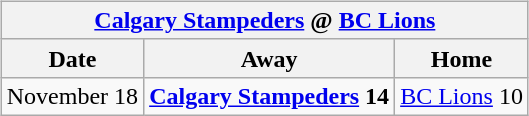<table cellspacing="10">
<tr>
<td valign="top"><br><table class="wikitable">
<tr>
<th colspan="4"><a href='#'>Calgary Stampeders</a> @ <a href='#'>BC Lions</a></th>
</tr>
<tr>
<th>Date</th>
<th>Away</th>
<th>Home</th>
</tr>
<tr>
<td>November 18</td>
<td><strong><a href='#'>Calgary Stampeders</a> 14</strong></td>
<td><a href='#'>BC Lions</a> 10</td>
</tr>
</table>
</td>
</tr>
</table>
